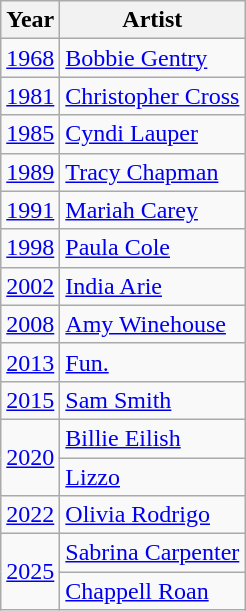<table class="wikitable" style="text-align: center; cellpadding: 2;">
<tr>
<th>Year</th>
<th>Artist</th>
</tr>
<tr>
<td><a href='#'>1968</a></td>
<td style="text-align: left;"><a href='#'>Bobbie Gentry</a></td>
</tr>
<tr>
<td><a href='#'>1981</a></td>
<td style="text-align: left;"><a href='#'>Christopher Cross</a></td>
</tr>
<tr>
<td><a href='#'>1985</a></td>
<td style="text-align: left;"><a href='#'>Cyndi Lauper</a></td>
</tr>
<tr>
<td><a href='#'>1989</a></td>
<td style="text-align: left;"><a href='#'>Tracy Chapman</a></td>
</tr>
<tr>
<td><a href='#'>1991</a></td>
<td style="text-align: left;"><a href='#'>Mariah Carey</a></td>
</tr>
<tr>
<td><a href='#'>1998</a></td>
<td style="text-align: left;"><a href='#'>Paula Cole</a></td>
</tr>
<tr>
<td><a href='#'>2002</a></td>
<td style="text-align: left;"><a href='#'>India Arie</a></td>
</tr>
<tr>
<td><a href='#'>2008</a></td>
<td style="text-align: left;"><a href='#'>Amy Winehouse</a></td>
</tr>
<tr>
<td><a href='#'>2013</a></td>
<td style="text-align: left;"><a href='#'>Fun.</a></td>
</tr>
<tr>
<td><a href='#'>2015</a></td>
<td style="text-align: left;"><a href='#'>Sam Smith</a></td>
</tr>
<tr>
<td rowspan=2><a href='#'>2020</a></td>
<td style="text-align: left;"><a href='#'>Billie Eilish</a></td>
</tr>
<tr>
<td style="text-align: left;"><a href='#'>Lizzo</a></td>
</tr>
<tr>
<td><a href='#'>2022</a></td>
<td style="text-align: left;"><a href='#'>Olivia Rodrigo</a></td>
</tr>
<tr>
<td rowspan=2><a href='#'>2025</a></td>
<td style="text-align: left;"><a href='#'>Sabrina Carpenter</a></td>
</tr>
<tr>
<td style="text-align: left;"><a href='#'>Chappell Roan</a></td>
</tr>
</table>
